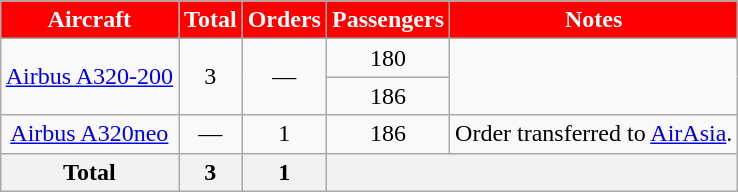<table class="wikitable" style="margin:1em auto; border-collapse:collapse;text-align:center">
<tr>
<th style="background:red; color:white;">Aircraft</th>
<th style="background:red; color:white;">Total</th>
<th style="background:red; color:white;">Orders</th>
<th style="background:red; color:white;">Passengers</th>
<th style="background:red; color:white;">Notes</th>
</tr>
<tr>
<td rowspan="2"><a href='#'>Airbus A320-200</a></td>
<td rowspan="2">3</td>
<td rowspan="2">—</td>
<td>180</td>
<td rowspan="2"></td>
</tr>
<tr>
<td>186</td>
</tr>
<tr>
<td><a href='#'>Airbus A320neo</a></td>
<td>—</td>
<td>1</td>
<td>186</td>
<td>Order transferred to <a href='#'>AirAsia</a>.</td>
</tr>
<tr>
<th>Total</th>
<th>3</th>
<th>1</th>
<th colspan="2"></th>
</tr>
</table>
